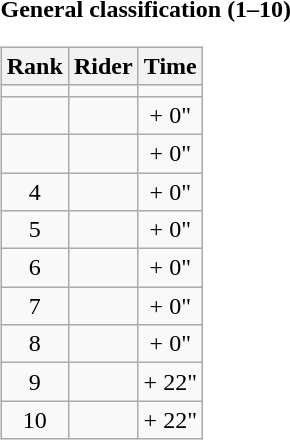<table>
<tr>
<td><strong>General classification (1–10)</strong><br><table class="wikitable">
<tr>
<th scope="col">Rank</th>
<th scope="col">Rider</th>
<th scope="col">Time</th>
</tr>
<tr>
<td style="text-align:center;"></td>
<td></td>
<td style="text-align:center;"></td>
</tr>
<tr>
<td style="text-align:center;"></td>
<td></td>
<td style="text-align:center;">+ 0"</td>
</tr>
<tr>
<td style="text-align:center;"></td>
<td></td>
<td style="text-align:center;">+ 0"</td>
</tr>
<tr>
<td style="text-align:center;">4</td>
<td></td>
<td style="text-align:center;">+ 0"</td>
</tr>
<tr>
<td style="text-align:center;">5</td>
<td></td>
<td style="text-align:center;">+ 0"</td>
</tr>
<tr>
<td style="text-align:center;">6</td>
<td></td>
<td style="text-align:center;">+ 0"</td>
</tr>
<tr>
<td style="text-align:center;">7</td>
<td></td>
<td style="text-align:center;">+ 0"</td>
</tr>
<tr>
<td style="text-align:center;">8</td>
<td></td>
<td style="text-align:center;">+ 0"</td>
</tr>
<tr>
<td style="text-align:center;">9</td>
<td></td>
<td style="text-align:center;">+ 22"</td>
</tr>
<tr>
<td style="text-align:center;">10</td>
<td></td>
<td style="text-align:center;">+ 22"</td>
</tr>
</table>
</td>
</tr>
</table>
